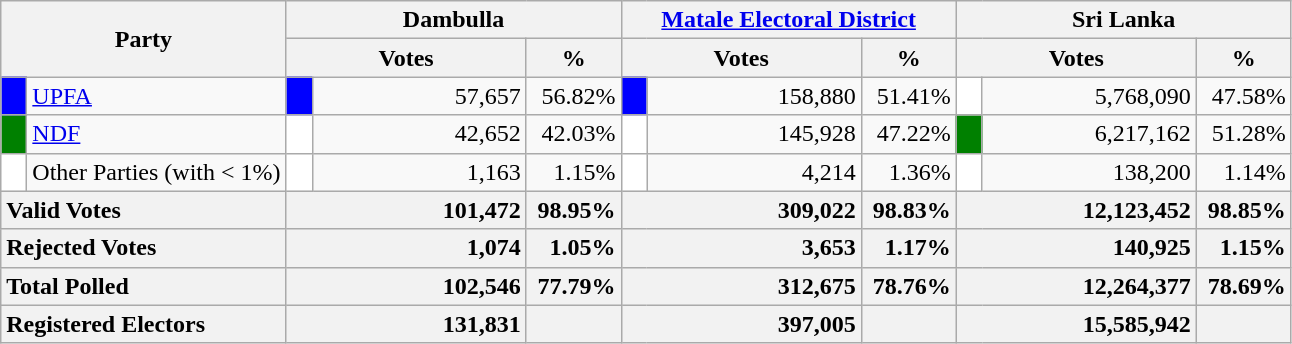<table class="wikitable">
<tr>
<th colspan="2" width="144px"rowspan="2">Party</th>
<th colspan="3" width="216px">Dambulla</th>
<th colspan="3" width="216px"><a href='#'>Matale Electoral District</a></th>
<th colspan="3" width="216px">Sri Lanka</th>
</tr>
<tr>
<th colspan="2" width="144px">Votes</th>
<th>%</th>
<th colspan="2" width="144px">Votes</th>
<th>%</th>
<th colspan="2" width="144px">Votes</th>
<th>%</th>
</tr>
<tr>
<td style="background-color:blue;" width="10px"></td>
<td style="text-align:left;"><a href='#'>UPFA</a></td>
<td style="background-color:blue;" width="10px"></td>
<td style="text-align:right;">57,657</td>
<td style="text-align:right;">56.82%</td>
<td style="background-color:blue;" width="10px"></td>
<td style="text-align:right;">158,880</td>
<td style="text-align:right;">51.41%</td>
<td style="background-color:white;" width="10px"></td>
<td style="text-align:right;">5,768,090</td>
<td style="text-align:right;">47.58%</td>
</tr>
<tr>
<td style="background-color:green;" width="10px"></td>
<td style="text-align:left;"><a href='#'>NDF</a></td>
<td style="background-color:white;" width="10px"></td>
<td style="text-align:right;">42,652</td>
<td style="text-align:right;">42.03%</td>
<td style="background-color:white;" width="10px"></td>
<td style="text-align:right;">145,928</td>
<td style="text-align:right;">47.22%</td>
<td style="background-color:green;" width="10px"></td>
<td style="text-align:right;">6,217,162</td>
<td style="text-align:right;">51.28%</td>
</tr>
<tr>
<td style="background-color:white;" width="10px"></td>
<td style="text-align:left;">Other Parties (with < 1%)</td>
<td style="background-color:white;" width="10px"></td>
<td style="text-align:right;">1,163</td>
<td style="text-align:right;">1.15%</td>
<td style="background-color:white;" width="10px"></td>
<td style="text-align:right;">4,214</td>
<td style="text-align:right;">1.36%</td>
<td style="background-color:white;" width="10px"></td>
<td style="text-align:right;">138,200</td>
<td style="text-align:right;">1.14%</td>
</tr>
<tr>
<th colspan="2" width="144px"style="text-align:left;">Valid Votes</th>
<th style="text-align:right;"colspan="2" width="144px">101,472</th>
<th style="text-align:right;">98.95%</th>
<th style="text-align:right;"colspan="2" width="144px">309,022</th>
<th style="text-align:right;">98.83%</th>
<th style="text-align:right;"colspan="2" width="144px">12,123,452</th>
<th style="text-align:right;">98.85%</th>
</tr>
<tr>
<th colspan="2" width="144px"style="text-align:left;">Rejected Votes</th>
<th style="text-align:right;"colspan="2" width="144px">1,074</th>
<th style="text-align:right;">1.05%</th>
<th style="text-align:right;"colspan="2" width="144px">3,653</th>
<th style="text-align:right;">1.17%</th>
<th style="text-align:right;"colspan="2" width="144px">140,925</th>
<th style="text-align:right;">1.15%</th>
</tr>
<tr>
<th colspan="2" width="144px"style="text-align:left;">Total Polled</th>
<th style="text-align:right;"colspan="2" width="144px">102,546</th>
<th style="text-align:right;">77.79%</th>
<th style="text-align:right;"colspan="2" width="144px">312,675</th>
<th style="text-align:right;">78.76%</th>
<th style="text-align:right;"colspan="2" width="144px">12,264,377</th>
<th style="text-align:right;">78.69%</th>
</tr>
<tr>
<th colspan="2" width="144px"style="text-align:left;">Registered Electors</th>
<th style="text-align:right;"colspan="2" width="144px">131,831</th>
<th></th>
<th style="text-align:right;"colspan="2" width="144px">397,005</th>
<th></th>
<th style="text-align:right;"colspan="2" width="144px">15,585,942</th>
<th></th>
</tr>
</table>
